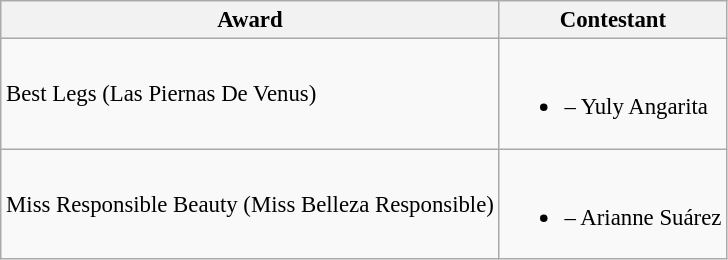<table class="wikitable sortable" style="font-size: 95%;">
<tr>
<th>Award</th>
<th>Contestant</th>
</tr>
<tr>
<td>Best Legs (Las Piernas De Venus)</td>
<td><br><ul><li> – Yuly Angarita</li></ul></td>
</tr>
<tr>
<td>Miss Responsible Beauty (Miss Belleza Responsible)</td>
<td><br><ul><li> – Arianne Suárez</li></ul></td>
</tr>
</table>
